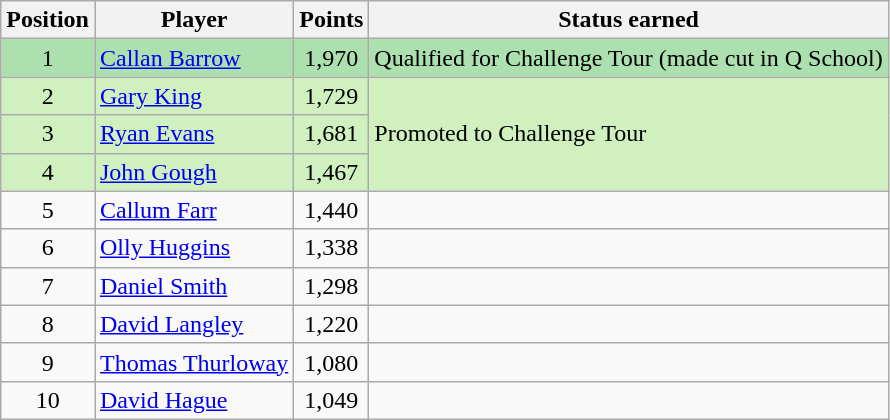<table class=wikitable>
<tr>
<th>Position</th>
<th>Player</th>
<th>Points</th>
<th>Status earned</th>
</tr>
<tr style="background:#ACE1AF;">
<td align=center>1</td>
<td> <a href='#'>Callan Barrow</a></td>
<td align=center>1,970</td>
<td>Qualified for Challenge Tour (made cut in Q School)</td>
</tr>
<tr style="background:#D0F0C0;">
<td align=center>2</td>
<td> <a href='#'>Gary King</a></td>
<td align=center>1,729</td>
<td rowspan=3>Promoted to Challenge Tour</td>
</tr>
<tr style="background:#D0F0C0;">
<td align=center>3</td>
<td> <a href='#'>Ryan Evans</a></td>
<td align=center>1,681</td>
</tr>
<tr style="background:#D0F0C0;">
<td align=center>4</td>
<td> <a href='#'>John Gough</a></td>
<td align=center>1,467</td>
</tr>
<tr>
<td align=center>5</td>
<td> <a href='#'>Callum Farr</a></td>
<td align=center>1,440</td>
<td></td>
</tr>
<tr>
<td align=center>6</td>
<td> <a href='#'>Olly Huggins</a></td>
<td align=center>1,338</td>
<td></td>
</tr>
<tr>
<td align=center>7</td>
<td> <a href='#'>Daniel Smith</a></td>
<td align=center>1,298</td>
<td></td>
</tr>
<tr>
<td align=center>8</td>
<td> <a href='#'>David Langley</a></td>
<td align=center>1,220</td>
<td></td>
</tr>
<tr>
<td align=center>9</td>
<td> <a href='#'>Thomas Thurloway</a></td>
<td align=center>1,080</td>
<td></td>
</tr>
<tr>
<td align=center>10</td>
<td> <a href='#'>David Hague</a></td>
<td align=center>1,049</td>
<td></td>
</tr>
</table>
